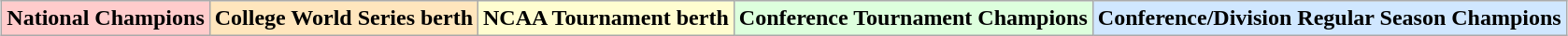<table class="wikitable" style="margin:1em auto;">
<tr>
<td bgcolor="#FFCCCC"><strong>National Champions</strong></td>
<td bgcolor="#FFE6BD"><strong>College World Series berth</strong></td>
<td bgcolor="#fffdd0"><strong>NCAA Tournament berth</strong></td>
<td bgcolor="#DDFFDD"><strong>Conference Tournament Champions</strong></td>
<td bgcolor="#D0E7FF"><strong>Conference/Division Regular Season Champions</strong></td>
</tr>
</table>
